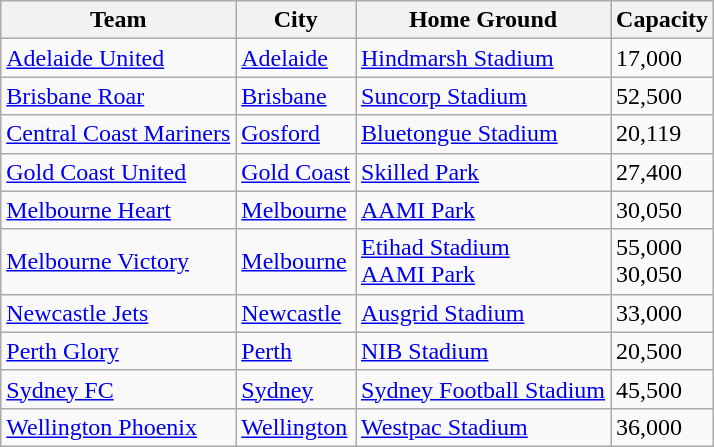<table class="wikitable">
<tr>
<th>Team</th>
<th>City</th>
<th>Home Ground</th>
<th>Capacity</th>
</tr>
<tr>
<td><a href='#'>Adelaide United</a></td>
<td><a href='#'>Adelaide</a></td>
<td><a href='#'>Hindmarsh Stadium</a></td>
<td>17,000</td>
</tr>
<tr>
<td><a href='#'>Brisbane Roar</a></td>
<td><a href='#'>Brisbane</a></td>
<td><a href='#'>Suncorp Stadium</a></td>
<td>52,500</td>
</tr>
<tr>
<td><a href='#'>Central Coast Mariners</a></td>
<td><a href='#'>Gosford</a></td>
<td><a href='#'>Bluetongue Stadium</a></td>
<td>20,119</td>
</tr>
<tr>
<td><a href='#'>Gold Coast United</a></td>
<td><a href='#'>Gold Coast</a></td>
<td><a href='#'>Skilled Park</a></td>
<td>27,400</td>
</tr>
<tr>
<td><a href='#'>Melbourne Heart</a></td>
<td><a href='#'>Melbourne</a></td>
<td><a href='#'>AAMI Park</a></td>
<td>30,050</td>
</tr>
<tr>
<td><a href='#'>Melbourne Victory</a></td>
<td><a href='#'>Melbourne</a></td>
<td><a href='#'>Etihad Stadium</a><br><a href='#'>AAMI Park</a></td>
<td>55,000<br>30,050</td>
</tr>
<tr>
<td><a href='#'>Newcastle Jets</a></td>
<td><a href='#'>Newcastle</a></td>
<td><a href='#'>Ausgrid Stadium</a></td>
<td>33,000</td>
</tr>
<tr>
<td><a href='#'>Perth Glory</a></td>
<td><a href='#'>Perth</a></td>
<td><a href='#'>NIB Stadium</a></td>
<td>20,500</td>
</tr>
<tr>
<td><a href='#'>Sydney FC</a></td>
<td><a href='#'>Sydney</a></td>
<td><a href='#'>Sydney Football Stadium</a></td>
<td>45,500</td>
</tr>
<tr>
<td><a href='#'>Wellington Phoenix</a></td>
<td><a href='#'>Wellington</a></td>
<td><a href='#'>Westpac Stadium</a></td>
<td>36,000</td>
</tr>
</table>
